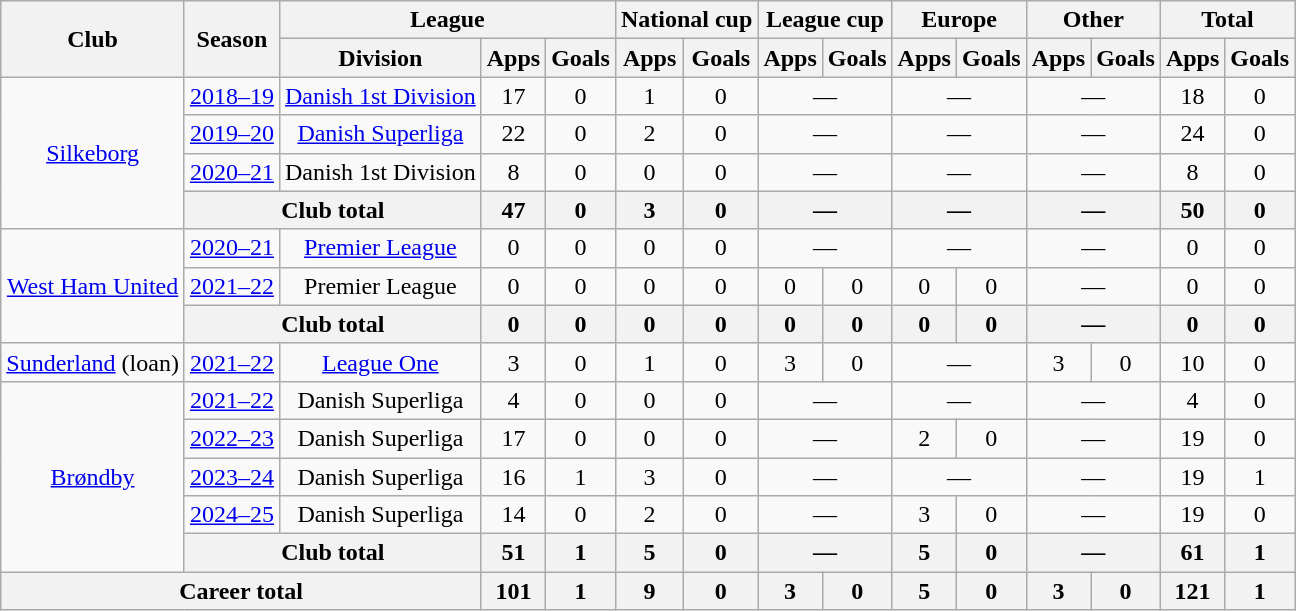<table class="wikitable" style="text-align:center">
<tr>
<th rowspan="2">Club</th>
<th rowspan="2">Season</th>
<th colspan="3">League</th>
<th colspan="2">National cup</th>
<th colspan="2">League cup</th>
<th colspan="2">Europe</th>
<th colspan="2">Other</th>
<th colspan="2">Total</th>
</tr>
<tr>
<th>Division</th>
<th>Apps</th>
<th>Goals</th>
<th>Apps</th>
<th>Goals</th>
<th>Apps</th>
<th>Goals</th>
<th>Apps</th>
<th>Goals</th>
<th>Apps</th>
<th>Goals</th>
<th>Apps</th>
<th>Goals</th>
</tr>
<tr>
<td rowspan="4"><a href='#'>Silkeborg</a></td>
<td><a href='#'>2018–19</a></td>
<td><a href='#'>Danish 1st Division</a></td>
<td>17</td>
<td>0</td>
<td>1</td>
<td>0</td>
<td colspan="2">—</td>
<td colspan="2">—</td>
<td colspan="2">—</td>
<td>18</td>
<td>0</td>
</tr>
<tr>
<td><a href='#'>2019–20</a></td>
<td><a href='#'>Danish Superliga</a></td>
<td>22</td>
<td>0</td>
<td>2</td>
<td>0</td>
<td colspan="2">—</td>
<td colspan="2">—</td>
<td colspan="2">—</td>
<td>24</td>
<td>0</td>
</tr>
<tr>
<td><a href='#'>2020–21</a></td>
<td>Danish 1st Division</td>
<td>8</td>
<td>0</td>
<td>0</td>
<td>0</td>
<td colspan="2">—</td>
<td colspan="2">—</td>
<td colspan="2">—</td>
<td>8</td>
<td>0</td>
</tr>
<tr>
<th colspan="2">Club total</th>
<th>47</th>
<th>0</th>
<th>3</th>
<th>0</th>
<th colspan="2">—</th>
<th colspan="2">—</th>
<th colspan="2">—</th>
<th>50</th>
<th>0</th>
</tr>
<tr>
<td rowspan="3"><a href='#'>West Ham United</a></td>
<td><a href='#'>2020–21</a></td>
<td><a href='#'>Premier League</a></td>
<td>0</td>
<td>0</td>
<td>0</td>
<td>0</td>
<td colspan="2">—</td>
<td colspan="2">—</td>
<td colspan="2">—</td>
<td>0</td>
<td>0</td>
</tr>
<tr>
<td><a href='#'>2021–22</a></td>
<td>Premier League</td>
<td>0</td>
<td>0</td>
<td>0</td>
<td>0</td>
<td>0</td>
<td>0</td>
<td>0</td>
<td>0</td>
<td colspan="2">—</td>
<td>0</td>
<td>0</td>
</tr>
<tr>
<th colspan="2">Club total</th>
<th>0</th>
<th>0</th>
<th>0</th>
<th>0</th>
<th>0</th>
<th>0</th>
<th>0</th>
<th>0</th>
<th colspan="2">—</th>
<th>0</th>
<th>0</th>
</tr>
<tr>
<td><a href='#'>Sunderland</a> (loan)</td>
<td><a href='#'>2021–22</a></td>
<td><a href='#'>League One</a></td>
<td>3</td>
<td>0</td>
<td>1</td>
<td>0</td>
<td>3</td>
<td>0</td>
<td colspan="2">—</td>
<td>3</td>
<td>0</td>
<td>10</td>
<td>0</td>
</tr>
<tr>
<td rowspan="5"><a href='#'>Brøndby</a></td>
<td><a href='#'>2021–22</a></td>
<td>Danish Superliga</td>
<td>4</td>
<td>0</td>
<td>0</td>
<td>0</td>
<td colspan="2">—</td>
<td colspan="2">—</td>
<td colspan="2">—</td>
<td>4</td>
<td>0</td>
</tr>
<tr>
<td><a href='#'>2022–23</a></td>
<td>Danish Superliga</td>
<td>17</td>
<td>0</td>
<td>0</td>
<td>0</td>
<td colspan="2">—</td>
<td>2</td>
<td>0</td>
<td colspan="2">—</td>
<td>19</td>
<td>0</td>
</tr>
<tr>
<td><a href='#'>2023–24</a></td>
<td>Danish Superliga</td>
<td>16</td>
<td>1</td>
<td>3</td>
<td>0</td>
<td colspan="2">—</td>
<td colspan="2">—</td>
<td colspan="2">—</td>
<td>19</td>
<td>1</td>
</tr>
<tr>
<td><a href='#'>2024–25</a></td>
<td>Danish Superliga</td>
<td>14</td>
<td>0</td>
<td>2</td>
<td>0</td>
<td colspan="2">—</td>
<td>3</td>
<td>0</td>
<td colspan="2">—</td>
<td>19</td>
<td>0</td>
</tr>
<tr>
<th colspan="2">Club total</th>
<th>51</th>
<th>1</th>
<th>5</th>
<th>0</th>
<th colspan="2">—</th>
<th>5</th>
<th>0</th>
<th colspan="2">—</th>
<th>61</th>
<th>1</th>
</tr>
<tr>
<th colspan="3">Career total</th>
<th>101</th>
<th>1</th>
<th>9</th>
<th>0</th>
<th>3</th>
<th>0</th>
<th>5</th>
<th>0</th>
<th>3</th>
<th>0</th>
<th>121</th>
<th>1</th>
</tr>
</table>
